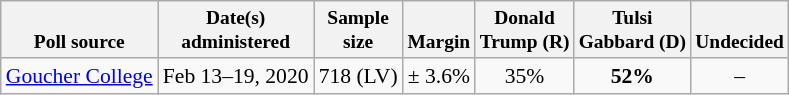<table class="wikitable" style="font-size:90%;text-align:center;">
<tr valign=bottom style="font-size:90%;">
<th>Poll source</th>
<th>Date(s)<br>administered</th>
<th>Sample<br>size</th>
<th>Margin<br></th>
<th>Donald<br>Trump (R)</th>
<th>Tulsi<br>Gabbard (D)</th>
<th>Undecided</th>
</tr>
<tr>
<td style="text-align:left;"><a href='#'>Goucher College</a></td>
<td>Feb 13–19, 2020</td>
<td>718 (LV)</td>
<td>± 3.6%</td>
<td>35%</td>
<td><strong>52%</strong></td>
<td>–</td>
</tr>
</table>
